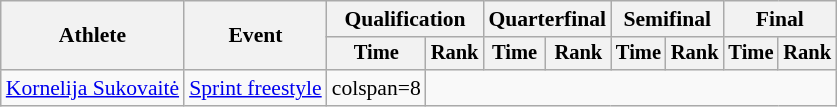<table class="wikitable" style="font-size:90%">
<tr>
<th rowspan="2">Athlete</th>
<th rowspan="2">Event</th>
<th colspan="2">Qualification</th>
<th colspan="2">Quarterfinal</th>
<th colspan="2">Semifinal</th>
<th colspan="2">Final</th>
</tr>
<tr style="font-size:95%">
<th>Time</th>
<th>Rank</th>
<th>Time</th>
<th>Rank</th>
<th>Time</th>
<th>Rank</th>
<th>Time</th>
<th>Rank</th>
</tr>
<tr align=center>
<td align=left><a href='#'>Kornelija Sukovaitė</a></td>
<td align=left><a href='#'>Sprint freestyle</a></td>
<td>colspan=8 </td>
</tr>
</table>
